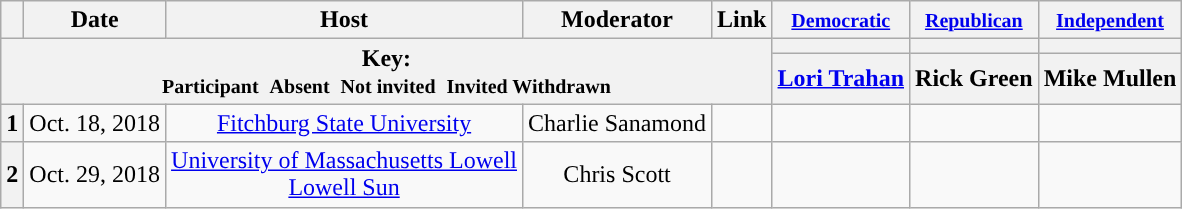<table class="wikitable" style="text-align:center;">
<tr>
<th scope="col"></th>
<th scope="col">Date</th>
<th scope="col">Host</th>
<th scope="col">Moderator</th>
<th scope="col">Link</th>
<th scope="col"><small><a href='#'>Democratic</a></small></th>
<th scope="col"><small><a href='#'>Republican</a></small></th>
<th scope="col"><small><a href='#'>Independent</a></small></th>
</tr>
<tr>
<th colspan="5" rowspan="2">Key:<br> <small>Participant </small>  <small>Absent </small>  <small>Not invited </small>  <small>Invited  Withdrawn</small></th>
<th scope="col" style="background:"></th>
<th scope="col" style="background:"></th>
<th scope="col" style="background:"></th>
</tr>
<tr>
<th scope="col"><a href='#'>Lori Trahan</a></th>
<th scope="col">Rick Green</th>
<th scope="col">Mike Mullen</th>
</tr>
<tr>
<th>1</th>
<td style="white-space:nowrap;">Oct. 18, 2018</td>
<td style="white-space:nowrap;"><a href='#'>Fitchburg State University</a></td>
<td style="white-space:nowrap;">Charlie Sanamond</td>
<td style="white-space:nowrap;"></td>
<td></td>
<td></td>
<td></td>
</tr>
<tr>
<th>2</th>
<td style="white-space:nowrap;">Oct. 29, 2018</td>
<td style="white-space:nowrap;"><a href='#'>University of Massachusetts Lowell</a><br><a href='#'>Lowell Sun</a></td>
<td style="white-space:nowrap;">Chris Scott</td>
<td style="white-space:nowrap;"></td>
<td></td>
<td></td>
<td></td>
</tr>
</table>
